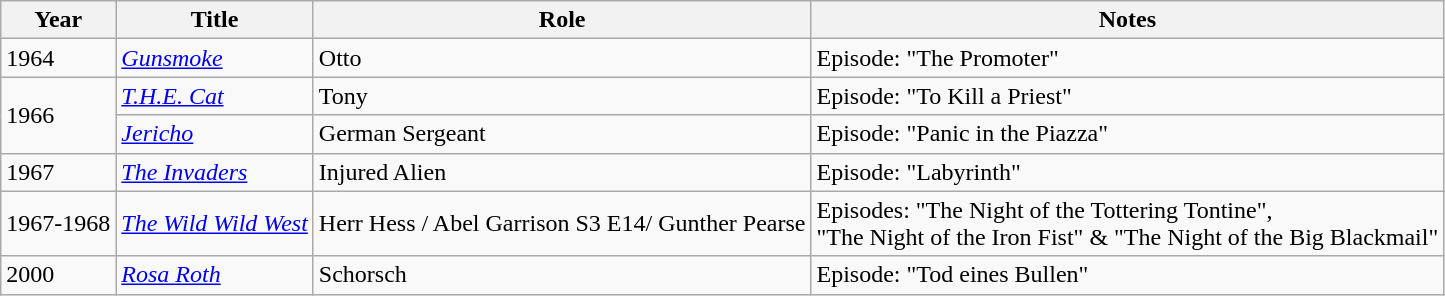<table class="wikitable sortable">
<tr>
<th>Year</th>
<th>Title</th>
<th>Role</th>
<th class="unsortable">Notes</th>
</tr>
<tr>
<td>1964</td>
<td><em><a href='#'>Gunsmoke</a></em></td>
<td>Otto</td>
<td>Episode: "The Promoter"</td>
</tr>
<tr>
<td rowspan="2">1966</td>
<td><em><a href='#'>T.H.E. Cat</a></em></td>
<td>Tony</td>
<td>Episode: "To Kill a Priest"</td>
</tr>
<tr>
<td><em><a href='#'>Jericho</a></em></td>
<td>German Sergeant</td>
<td>Episode: "Panic in the Piazza"</td>
</tr>
<tr>
<td>1967</td>
<td><em><a href='#'>The Invaders</a></em></td>
<td>Injured Alien</td>
<td>Episode: "Labyrinth"</td>
</tr>
<tr>
<td>1967-1968</td>
<td><em><a href='#'>The Wild Wild West</a></em></td>
<td>Herr Hess / Abel Garrison S3 E14/ Gunther Pearse</td>
<td>Episodes: "The Night of the Tottering Tontine", <br>"The Night of the Iron Fist" & "The Night of the Big Blackmail"</td>
</tr>
<tr>
<td>2000</td>
<td><em><a href='#'>Rosa Roth</a></em></td>
<td>Schorsch</td>
<td>Episode: "Tod eines Bullen"</td>
</tr>
</table>
